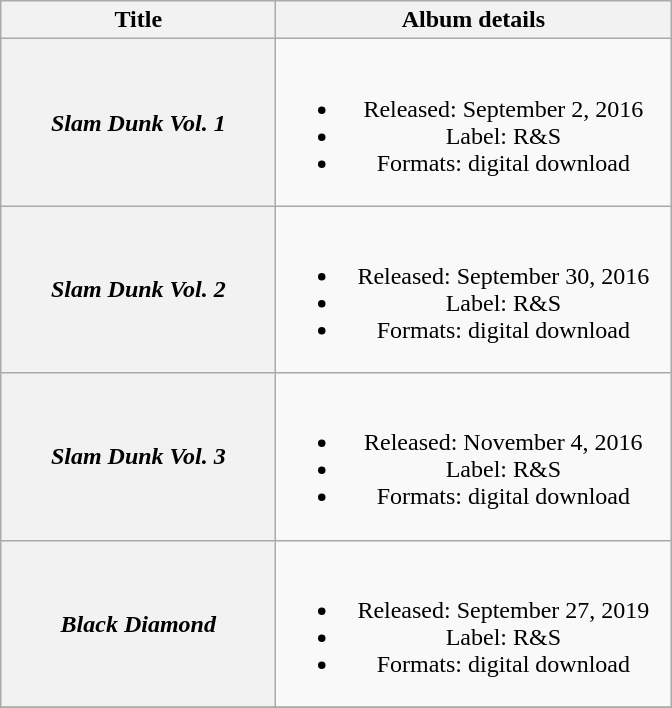<table class="wikitable plainrowheaders" style="text-align:center;">
<tr>
<th scope="col" style="width:11em;">Title</th>
<th scope="col" style="width:16em;">Album details</th>
</tr>
<tr>
<th scope="row"><em>Slam Dunk Vol. 1</em> </th>
<td><br><ul><li>Released: September 2, 2016</li><li>Label: R&S</li><li>Formats: digital download</li></ul></td>
</tr>
<tr>
<th scope="row"><em>Slam Dunk Vol. 2</em></th>
<td><br><ul><li>Released: September 30, 2016</li><li>Label: R&S</li><li>Formats: digital download</li></ul></td>
</tr>
<tr>
<th scope="row"><em>Slam Dunk Vol. 3</em></th>
<td><br><ul><li>Released: November 4, 2016</li><li>Label: R&S</li><li>Formats: digital download</li></ul></td>
</tr>
<tr>
<th scope="row"><em>Black Diamond</em></th>
<td><br><ul><li>Released: September 27, 2019</li><li>Label: R&S</li><li>Formats: digital download</li></ul></td>
</tr>
<tr>
</tr>
</table>
